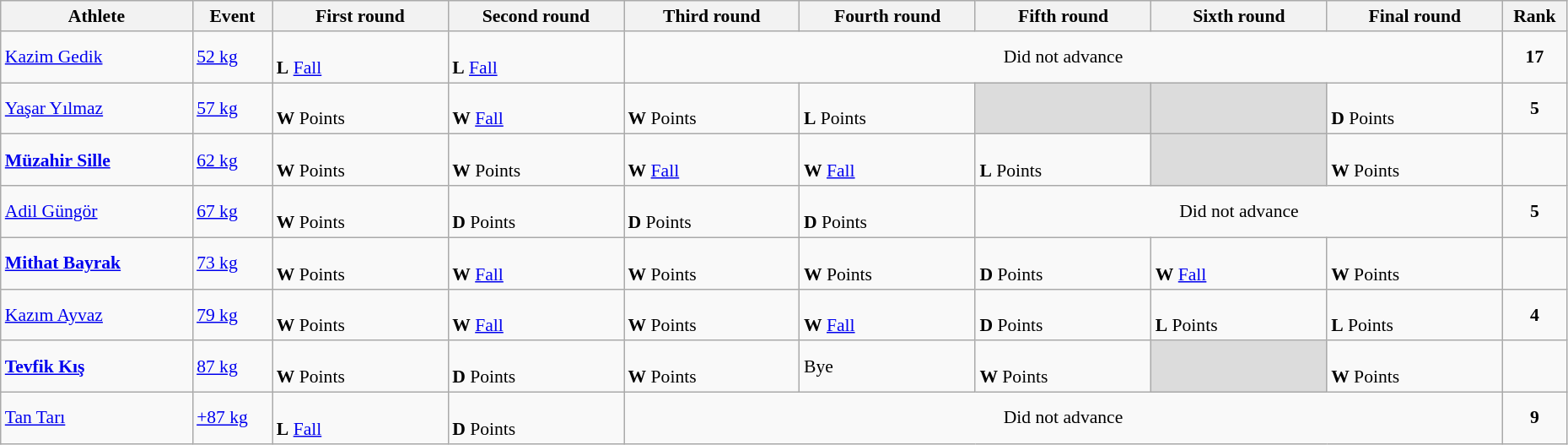<table class="wikitable" width="98%" style="text-align:left; font-size:90%">
<tr>
<th width="12%">Athlete</th>
<th width="5%">Event</th>
<th width="11%">First round</th>
<th width="11%">Second round</th>
<th width="11%">Third round</th>
<th width="11%">Fourth round</th>
<th width="11%">Fifth round</th>
<th width="11%">Sixth round</th>
<th width="11%">Final round</th>
<th width="4%">Rank</th>
</tr>
<tr>
<td><a href='#'>Kazim Gedik</a></td>
<td><a href='#'>52 kg</a></td>
<td><br><strong>L</strong> <a href='#'>Fall</a></td>
<td><br><strong>L</strong> <a href='#'>Fall</a></td>
<td colspan=5 align=center>Did not advance</td>
<td align=center><strong>17</strong></td>
</tr>
<tr>
<td><a href='#'>Yaşar Yılmaz</a></td>
<td><a href='#'>57 kg</a></td>
<td><br><strong>W</strong> Points</td>
<td><br><strong>W</strong> <a href='#'>Fall</a></td>
<td><br><strong>W</strong> Points</td>
<td><br><strong>L</strong> Points</td>
<td bgcolor=#DCDCDC></td>
<td bgcolor=#DCDCDC></td>
<td><br><strong>D</strong> Points</td>
<td align=center><strong>5</strong></td>
</tr>
<tr>
<td><strong><a href='#'>Müzahir Sille</a></strong></td>
<td><a href='#'>62 kg</a></td>
<td><br><strong>W</strong> Points</td>
<td><br><strong>W</strong> Points</td>
<td><br><strong>W</strong> <a href='#'>Fall</a></td>
<td><br><strong>W</strong> <a href='#'>Fall</a></td>
<td><br><strong>L</strong> Points</td>
<td bgcolor=#DCDCDC></td>
<td><br><strong>W</strong> Points</td>
<td align=center></td>
</tr>
<tr>
<td><a href='#'>Adil Güngör</a></td>
<td><a href='#'>67 kg</a></td>
<td><br><strong>W</strong> Points</td>
<td><br><strong>D</strong> Points</td>
<td><br><strong>D</strong> Points</td>
<td><br><strong>D</strong> Points</td>
<td colspan=3 align=center>Did not advance</td>
<td align=center><strong>5</strong></td>
</tr>
<tr>
<td><strong><a href='#'>Mithat Bayrak</a></strong></td>
<td><a href='#'>73 kg</a></td>
<td><br><strong>W</strong> Points</td>
<td><br><strong>W</strong> <a href='#'>Fall</a></td>
<td><br><strong>W</strong> Points</td>
<td><br><strong>W</strong> Points</td>
<td><br><strong>D</strong> Points</td>
<td><br><strong>W</strong> <a href='#'>Fall</a></td>
<td><br><strong>W</strong> Points</td>
<td align=center></td>
</tr>
<tr>
<td><a href='#'>Kazım Ayvaz</a></td>
<td><a href='#'>79 kg</a></td>
<td><br><strong>W</strong> Points</td>
<td><br><strong>W</strong> <a href='#'>Fall</a></td>
<td><br><strong>W</strong> Points</td>
<td><br><strong>W</strong> <a href='#'>Fall</a></td>
<td><br><strong>D</strong> Points</td>
<td><br><strong>L</strong> Points</td>
<td><br><strong>L</strong> Points</td>
<td align=center><strong>4</strong></td>
</tr>
<tr>
<td><strong><a href='#'>Tevfik Kış</a></strong></td>
<td><a href='#'>87 kg</a></td>
<td><br><strong>W</strong> Points</td>
<td><br><strong>D</strong> Points</td>
<td><br><strong>W</strong> Points</td>
<td>Bye</td>
<td><br><strong>W</strong> Points</td>
<td bgcolor=#DCDCDC></td>
<td><br><strong>W</strong> Points</td>
<td align=center></td>
</tr>
<tr>
<td><a href='#'>Tan Tarı</a></td>
<td><a href='#'>+87 kg</a></td>
<td><br><strong>L</strong> <a href='#'>Fall</a></td>
<td><br><strong>D</strong> Points</td>
<td colspan=5 align=center>Did not advance</td>
<td align=center><strong>9</strong></td>
</tr>
</table>
